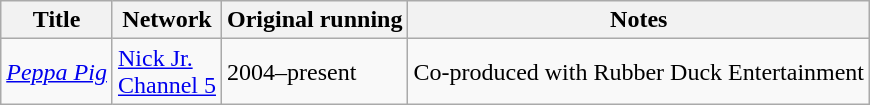<table class="wikitable sortable">
<tr>
<th>Title</th>
<th>Network</th>
<th>Original running</th>
<th>Notes</th>
</tr>
<tr>
<td><em><a href='#'>Peppa Pig</a></em></td>
<td><a href='#'>Nick Jr.</a><br><a href='#'>Channel 5</a></td>
<td>2004–present</td>
<td>Co-produced with Rubber Duck Entertainment</td>
</tr>
</table>
